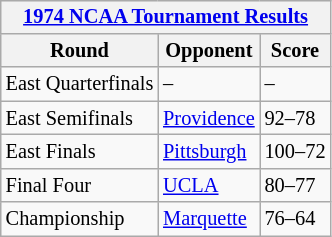<table class="wikitable" style="float:left; font-size:85%; text-align:right;">
<tr>
<th colspan=8 style="text-align:center;"><a href='#'>1974 NCAA Tournament Results</a></th>
</tr>
<tr>
<th>Round</th>
<th>Opponent</th>
<th>Score</th>
</tr>
<tr style="text-align:left;">
<td>East Quarterfinals</td>
<td>–</td>
<td>–</td>
</tr>
<tr style="text-align:left;">
<td>East Semifinals</td>
<td><a href='#'>Providence</a></td>
<td>92–78</td>
</tr>
<tr style="text-align:left;">
<td>East Finals</td>
<td><a href='#'>Pittsburgh</a></td>
<td>100–72</td>
</tr>
<tr style="text-align:left;">
<td>Final Four</td>
<td><a href='#'>UCLA</a></td>
<td>80–77</td>
</tr>
<tr style="text-align:left;">
<td>Championship</td>
<td><a href='#'>Marquette</a></td>
<td>76–64</td>
</tr>
</table>
